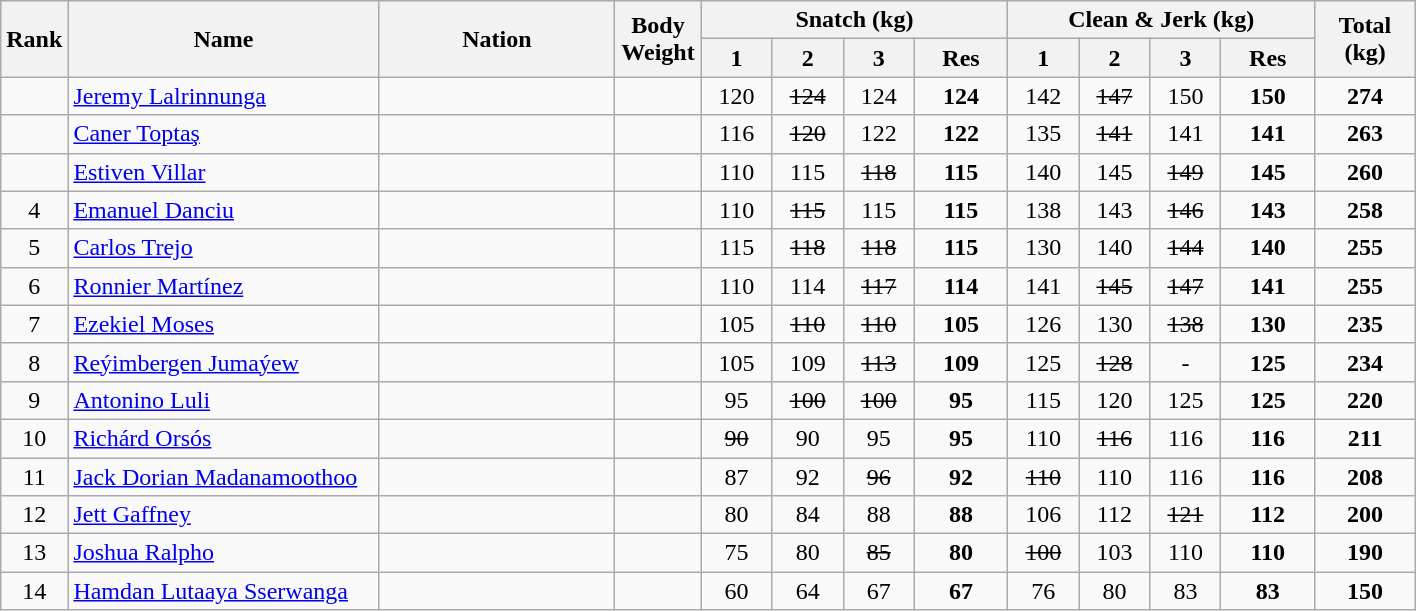<table class = "wikitable" style="text-align:center;">
<tr>
<th rowspan=2>Rank</th>
<th rowspan=2 width=200>Name</th>
<th rowspan=2 width=150>Nation</th>
<th rowspan=2 width=50>Body Weight</th>
<th colspan=4>Snatch (kg)</th>
<th colspan=4>Clean & Jerk (kg)</th>
<th rowspan=2 width=60>Total (kg)</th>
</tr>
<tr>
<th width=40>1</th>
<th width=40>2</th>
<th width=40>3</th>
<th width=55>Res</th>
<th width=40>1</th>
<th width=40>2</th>
<th width=40>3</th>
<th width=55>Res</th>
</tr>
<tr>
<td></td>
<td align=left><a href='#'>Jeremy Lalrinnunga</a></td>
<td align=left></td>
<td></td>
<td>120</td>
<td><s>124</s></td>
<td>124</td>
<td><strong>124</strong></td>
<td>142</td>
<td><s>147</s></td>
<td>150</td>
<td><strong>150</strong></td>
<td><strong>274</strong></td>
</tr>
<tr>
<td></td>
<td align=left><a href='#'>Caner Toptaş</a></td>
<td align=left></td>
<td></td>
<td>116</td>
<td><s>120</s></td>
<td>122</td>
<td><strong>122</strong></td>
<td>135</td>
<td><s>141</s></td>
<td>141</td>
<td><strong>141</strong></td>
<td><strong>263</strong></td>
</tr>
<tr>
<td></td>
<td align=left><a href='#'>Estiven Villar</a></td>
<td align=left></td>
<td></td>
<td>110</td>
<td>115</td>
<td><s>118</s></td>
<td><strong>115</strong></td>
<td>140</td>
<td>145</td>
<td><s>149</s></td>
<td><strong>145</strong></td>
<td><strong>260</strong></td>
</tr>
<tr>
<td>4</td>
<td align=left><a href='#'>Emanuel Danciu</a></td>
<td align=left></td>
<td></td>
<td>110</td>
<td><s>115</s></td>
<td>115</td>
<td><strong>115</strong></td>
<td>138</td>
<td>143</td>
<td><s>146</s></td>
<td><strong>143</strong></td>
<td><strong>258</strong></td>
</tr>
<tr>
<td>5</td>
<td align=left><a href='#'>Carlos Trejo</a></td>
<td align=left></td>
<td></td>
<td>115</td>
<td><s>118</s></td>
<td><s>118</s></td>
<td><strong>115</strong></td>
<td>130</td>
<td>140</td>
<td><s>144</s></td>
<td><strong>140</strong></td>
<td><strong>255</strong></td>
</tr>
<tr>
<td>6</td>
<td align=left><a href='#'>Ronnier Martínez</a></td>
<td align=left></td>
<td></td>
<td>110</td>
<td>114</td>
<td><s>117</s></td>
<td><strong>114</strong></td>
<td>141</td>
<td><s>145</s></td>
<td><s>147</s></td>
<td><strong>141</strong></td>
<td><strong>255</strong></td>
</tr>
<tr>
<td>7</td>
<td align=left><a href='#'>Ezekiel Moses</a></td>
<td align=left></td>
<td></td>
<td>105</td>
<td><s>110</s></td>
<td><s>110</s></td>
<td><strong>105</strong></td>
<td>126</td>
<td>130</td>
<td><s>138</s></td>
<td><strong>130</strong></td>
<td><strong>235</strong></td>
</tr>
<tr>
<td>8</td>
<td align=left><a href='#'>Reýimbergen Jumaýew</a></td>
<td align=left></td>
<td></td>
<td>105</td>
<td>109</td>
<td><s>113</s></td>
<td><strong>109</strong></td>
<td>125</td>
<td><s>128</s></td>
<td>-</td>
<td><strong>125</strong></td>
<td><strong>234</strong></td>
</tr>
<tr>
<td>9</td>
<td align=left><a href='#'>Antonino Luli</a></td>
<td align=left></td>
<td></td>
<td>95</td>
<td><s>100</s></td>
<td><s>100</s></td>
<td><strong>95</strong></td>
<td>115</td>
<td>120</td>
<td>125</td>
<td><strong>125</strong></td>
<td><strong>220</strong></td>
</tr>
<tr>
<td>10</td>
<td align=left><a href='#'>Richárd Orsós</a></td>
<td align=left></td>
<td></td>
<td><s>90</s></td>
<td>90</td>
<td>95</td>
<td><strong>95</strong></td>
<td>110</td>
<td><s>116</s></td>
<td>116</td>
<td><strong>116</strong></td>
<td><strong>211</strong></td>
</tr>
<tr>
<td>11</td>
<td align=left><a href='#'>Jack Dorian Madanamoothoo</a></td>
<td align=left></td>
<td></td>
<td>87</td>
<td>92</td>
<td><s>96</s></td>
<td><strong>92</strong></td>
<td><s>110</s></td>
<td>110</td>
<td>116</td>
<td><strong>116</strong></td>
<td><strong>208</strong></td>
</tr>
<tr>
<td>12</td>
<td align=left><a href='#'>Jett Gaffney</a></td>
<td align=left></td>
<td></td>
<td>80</td>
<td>84</td>
<td>88</td>
<td><strong>88</strong></td>
<td>106</td>
<td>112</td>
<td><s>121</s></td>
<td><strong>112</strong></td>
<td><strong>200</strong></td>
</tr>
<tr>
<td>13</td>
<td align=left><a href='#'>Joshua Ralpho</a></td>
<td align=left></td>
<td></td>
<td>75</td>
<td>80</td>
<td><s>85</s></td>
<td><strong>80</strong></td>
<td><s>100</s></td>
<td>103</td>
<td>110</td>
<td><strong>110</strong></td>
<td><strong>190</strong></td>
</tr>
<tr>
<td>14</td>
<td align=left><a href='#'>Hamdan Lutaaya Sserwanga</a></td>
<td align=left></td>
<td></td>
<td>60</td>
<td>64</td>
<td>67</td>
<td><strong>67</strong></td>
<td>76</td>
<td>80</td>
<td>83</td>
<td><strong>83</strong></td>
<td><strong>150</strong></td>
</tr>
</table>
